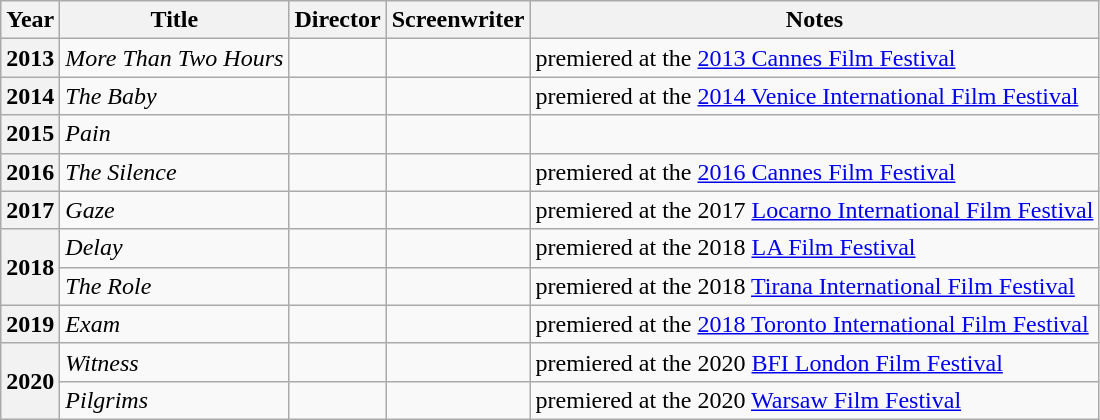<table class="wikitable plainrowheaders sortable"  style=font-size:100%>
<tr>
<th scope="col">Year</th>
<th scope="col">Title</th>
<th scope="col">Director</th>
<th scope="col">Screenwriter</th>
<th scope="col" class="unsortable">Notes</th>
</tr>
<tr>
<th scope=row>2013</th>
<td More Than Two Hours><em>More Than Two Hours</em></td>
<td></td>
<td></td>
<td>premiered at the <a href='#'>2013 Cannes Film Festival</a></td>
</tr>
<tr>
<th scope=row>2014</th>
<td The Baby><em>The Baby</em></td>
<td></td>
<td></td>
<td>premiered at the <a href='#'>2014 Venice International Film Festival</a></td>
</tr>
<tr>
<th scope=row>2015</th>
<td Pain><em>Pain</em></td>
<td></td>
<td></td>
<td></td>
</tr>
<tr>
<th scope=row>2016</th>
<td The Silence><em>The Silence</em></td>
<td></td>
<td></td>
<td>premiered at the <a href='#'>2016 Cannes Film Festival</a></td>
</tr>
<tr>
<th scope=row>2017</th>
<td Gaze><em>Gaze</em></td>
<td></td>
<td></td>
<td>premiered at the 2017 <a href='#'>Locarno International Film Festival</a></td>
</tr>
<tr>
<th scope=row rowspan="2">2018</th>
<td Delay><em>Delay</em></td>
<td></td>
<td></td>
<td>premiered at the 2018 <a href='#'>LA Film Festival</a></td>
</tr>
<tr>
<td role="" The><em>The Role</em></td>
<td></td>
<td></td>
<td>premiered at the 2018 <a href='#'>Tirana International Film Festival</a></td>
</tr>
<tr>
<th scope=row>2019</th>
<td Exam><em>Exam</em></td>
<td></td>
<td></td>
<td>premiered at the <a href='#'>2018 Toronto International Film Festival</a></td>
</tr>
<tr>
<th scope=row rowspan="2">2020</th>
<td Witness><em>Witness</em></td>
<td></td>
<td></td>
<td>premiered at the 2020 <a href='#'>BFI London Film Festival</a></td>
</tr>
<tr>
<td Pilgrims><em>Pilgrims</em></td>
<td></td>
<td></td>
<td>premiered at the 2020 <a href='#'>Warsaw Film Festival</a></td>
</tr>
</table>
